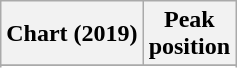<table class="wikitable plainrowheaders" style="text-align:center">
<tr>
<th scope="col">Chart (2019)</th>
<th scope="col">Peak<br>position</th>
</tr>
<tr>
</tr>
<tr>
</tr>
<tr>
</tr>
<tr>
</tr>
<tr>
</tr>
</table>
